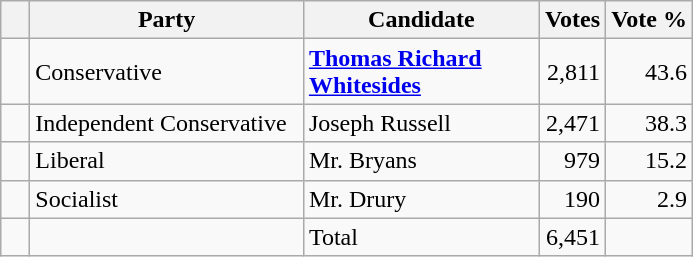<table class="wikitable">
<tr>
<th></th>
<th scope="col" width="175">Party</th>
<th scope="col" width="150">Candidate</th>
<th>Votes</th>
<th>Vote %</th>
</tr>
<tr>
<td>   </td>
<td>Conservative</td>
<td><strong><a href='#'>Thomas Richard Whitesides</a></strong></td>
<td align=right>2,811</td>
<td align=right>43.6</td>
</tr>
<tr>
<td>   </td>
<td>Independent Conservative</td>
<td>Joseph Russell</td>
<td align=right>2,471</td>
<td align=right>38.3</td>
</tr>
<tr>
<td>   </td>
<td>Liberal</td>
<td>Mr. Bryans</td>
<td align=right>979</td>
<td align=right>15.2</td>
</tr>
<tr>
<td>   </td>
<td>Socialist</td>
<td>Mr. Drury</td>
<td align=right>190</td>
<td align=right>2.9</td>
</tr>
<tr>
<td></td>
<td></td>
<td>Total</td>
<td align=right>6,451</td>
<td></td>
</tr>
</table>
